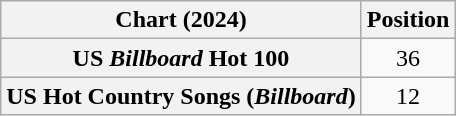<table class="wikitable sortable plainrowheaders" style="text-align:center">
<tr>
<th scope="col">Chart (2024)</th>
<th scope="col">Position</th>
</tr>
<tr>
<th scope="row">US <em>Billboard</em> Hot 100</th>
<td>36</td>
</tr>
<tr>
<th scope="row">US Hot Country Songs (<em>Billboard</em>)</th>
<td>12</td>
</tr>
</table>
